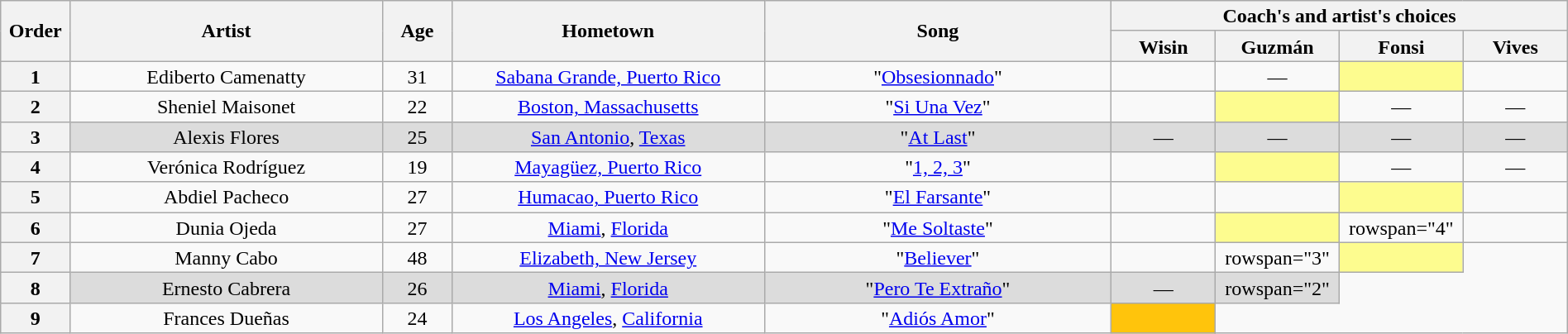<table class="wikitable" style="text-align:center; line-height:17px; width:100%;">
<tr>
<th scope="col" rowspan="2" style="width:04%;">Order</th>
<th scope="col" rowspan="2" style="width:18%;">Artist</th>
<th scope="col" rowspan="2" style="width:04%;">Age</th>
<th scope="col" rowspan="2" style="width:18%;">Hometown</th>
<th scope="col" rowspan="2" style="width:20%;">Song</th>
<th scope="col" colspan="4" style="width:24%;">Coach's and artist's choices</th>
</tr>
<tr>
<th style="width:06%;">Wisin</th>
<th style="width:06%;">Guzmán</th>
<th style="width:06%;">Fonsi</th>
<th style="width:06%;">Vives</th>
</tr>
<tr>
<th>1</th>
<td>Ediberto Camenatty</td>
<td>31</td>
<td><a href='#'>Sabana Grande, Puerto Rico</a></td>
<td>"<a href='#'>Obsesionnado</a>"</td>
<td><strong></strong></td>
<td>—</td>
<td style="background:#fdfc8f;"><strong></strong></td>
<td><strong></strong></td>
</tr>
<tr>
<th>2</th>
<td>Sheniel Maisonet</td>
<td>22</td>
<td><a href='#'>Boston, Massachusetts</a></td>
<td>"<a href='#'>Si Una Vez</a>"</td>
<td><strong></strong></td>
<td style="background:#fdfc8f;"><strong></strong></td>
<td>—</td>
<td>—</td>
</tr>
<tr style="background:#dcdcdc;"|>
<th>3</th>
<td>Alexis Flores</td>
<td>25</td>
<td><a href='#'>San Antonio</a>, <a href='#'>Texas</a></td>
<td>"<a href='#'>At Last</a>"</td>
<td>—</td>
<td>—</td>
<td>—</td>
<td>—</td>
</tr>
<tr>
<th>4</th>
<td>Verónica Rodríguez</td>
<td>19</td>
<td><a href='#'>Mayagüez, Puerto Rico</a></td>
<td>"<a href='#'>1, 2, 3</a>"</td>
<td><strong></strong></td>
<td style="background:#fdfc8f;"><strong></strong></td>
<td>—</td>
<td>—</td>
</tr>
<tr>
<th>5</th>
<td>Abdiel Pacheco</td>
<td>27</td>
<td><a href='#'>Humacao, Puerto Rico</a></td>
<td>"<a href='#'>El Farsante</a>"</td>
<td><strong></strong></td>
<td><strong></strong></td>
<td style="background:#fdfc8f;"><strong></strong></td>
<td><strong></strong></td>
</tr>
<tr>
<th>6</th>
<td>Dunia Ojeda</td>
<td>27</td>
<td><a href='#'>Miami</a>, <a href='#'>Florida</a></td>
<td>"<a href='#'>Me Soltaste</a>"</td>
<td><strong></strong></td>
<td style="background:#fdfc8f;"><strong></strong></td>
<td>rowspan="4" </td>
<td><strong></strong></td>
</tr>
<tr>
<th>7</th>
<td>Manny Cabo</td>
<td>48</td>
<td><a href='#'>Elizabeth, New Jersey</a></td>
<td>"<a href='#'>Believer</a>"</td>
<td><strong></strong></td>
<td>rowspan="3" </td>
<td style="background:#fdfc8f;"><strong></strong></td>
</tr>
<tr style="background:#dcdcdc;"|>
<th>8</th>
<td>Ernesto Cabrera</td>
<td>26</td>
<td><a href='#'>Miami</a>, <a href='#'>Florida</a></td>
<td>"<a href='#'>Pero Te Extraño</a>"</td>
<td>—</td>
<td>rowspan="2" </td>
</tr>
<tr>
<th>9</th>
<td>Frances Dueñas</td>
<td>24</td>
<td><a href='#'>Los Angeles</a>, <a href='#'>California</a></td>
<td>"<a href='#'>Adiós Amor</a>"</td>
<td style="background:#ffc40c;"><strong></strong></td>
</tr>
</table>
